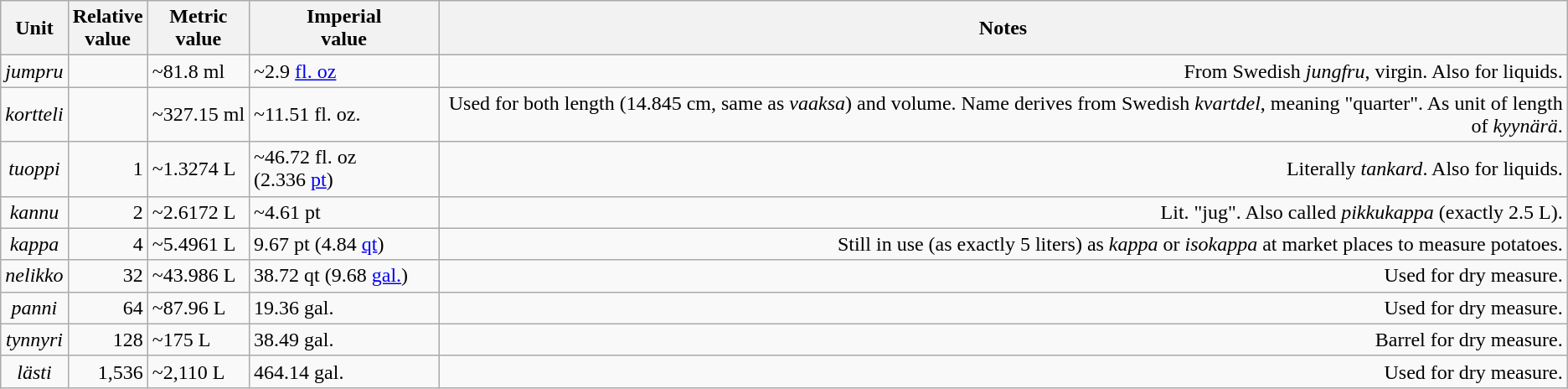<table class="wikitable">
<tr>
<th>Unit</th>
<th>Relative<br>value</th>
<th>Metric<br>value</th>
<th>Imperial<br>value</th>
<th>Notes</th>
</tr>
<tr>
<td align=center><em>jumpru</em></td>
<td align=right></td>
<td align=left>~81.8 ml</td>
<td align=left>~2.9 <a href='#'>fl. oz</a></td>
<td align=right>From Swedish <em>jungfru</em>, virgin. Also for liquids.</td>
</tr>
<tr>
<td align=center><em>kortteli</em></td>
<td align=right></td>
<td align=left>~327.15 ml</td>
<td align=left>~11.51 fl. oz.</td>
<td align=right>Used for both length (14.845 cm, same as <em>vaaksa</em>) and volume. Name derives from Swedish <em>kvartdel</em>, meaning "quarter". As unit of length  of <em>kyynärä</em>.</td>
</tr>
<tr>
<td align=center><em>tuoppi</em></td>
<td align=right>1</td>
<td align=left>~1.3274 L</td>
<td align=left>~46.72 fl. oz (2.336 <a href='#'>pt</a>)</td>
<td align=right>Literally <em>tankard</em>. Also for liquids.</td>
</tr>
<tr>
<td align=center><em>kannu</em></td>
<td align=right>2</td>
<td align=left>~2.6172 L</td>
<td align=left>~4.61 pt</td>
<td align=right>Lit. "jug". Also called <em>pikkukappa</em> (exactly 2.5 L).</td>
</tr>
<tr>
<td align=center><em>kappa</em></td>
<td align=right>4</td>
<td align=left>~5.4961 L</td>
<td align=left>9.67 pt (4.84 <a href='#'>qt</a>)</td>
<td align=right>Still in use (as exactly 5 liters) as <em>kappa</em> or <em>isokappa</em> at market places to measure potatoes.</td>
</tr>
<tr>
<td align=center><em>nelikko</em></td>
<td align=right>32</td>
<td align=left>~43.986 L</td>
<td align=left>38.72 qt (9.68 <a href='#'>gal.</a>)</td>
<td align=right>Used for dry measure.</td>
</tr>
<tr>
<td align=center><em>panni</em></td>
<td align=right>64</td>
<td align=left>~87.96 L</td>
<td align=left>19.36 gal.</td>
<td align=right>Used for dry measure.</td>
</tr>
<tr>
<td align=center><em>tynnyri</em></td>
<td align=right>128</td>
<td align=left>~175 L</td>
<td align=left>38.49 gal.</td>
<td align=right>Barrel for dry measure.</td>
</tr>
<tr>
<td align=center><em>lästi</em></td>
<td align=right>1,536</td>
<td align=left>~2,110 L</td>
<td align=left>464.14 gal.</td>
<td align=right>Used for dry measure.</td>
</tr>
</table>
